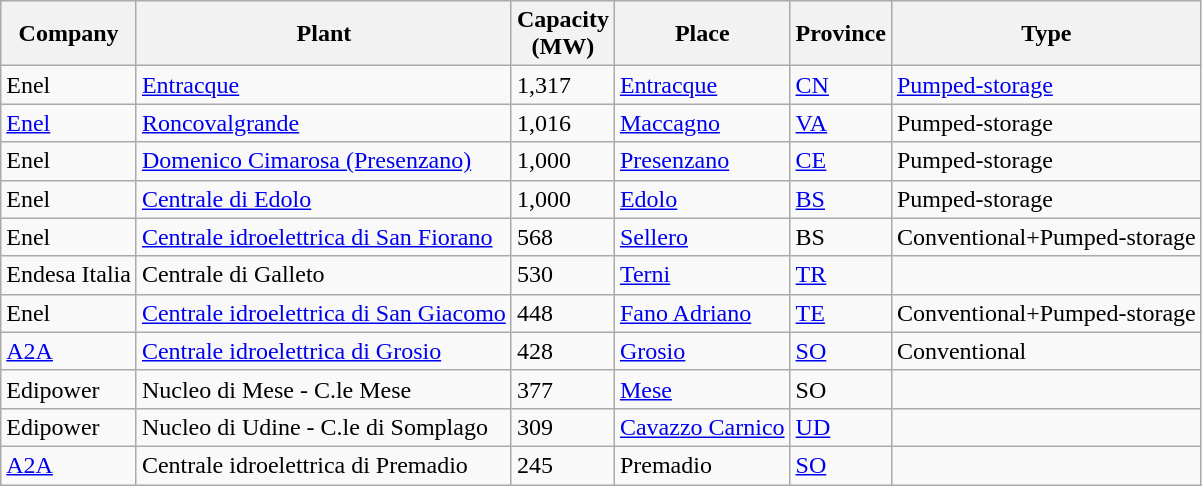<table class="wikitable">
<tr>
<th>Company</th>
<th>Plant</th>
<th>Capacity <br>(MW)</th>
<th>Place</th>
<th>Province</th>
<th>Type</th>
</tr>
<tr>
<td>Enel</td>
<td><a href='#'>Entracque</a></td>
<td>1,317</td>
<td><a href='#'>Entracque</a></td>
<td><a href='#'>CN</a></td>
<td><a href='#'>Pumped-storage</a></td>
</tr>
<tr>
<td><a href='#'>Enel</a></td>
<td><a href='#'>Roncovalgrande</a></td>
<td>1,016</td>
<td><a href='#'>Maccagno</a></td>
<td><a href='#'>VA</a></td>
<td>Pumped-storage</td>
</tr>
<tr>
<td>Enel</td>
<td><a href='#'>Domenico Cimarosa (Presenzano)</a></td>
<td>1,000</td>
<td><a href='#'>Presenzano</a></td>
<td><a href='#'>CE</a></td>
<td>Pumped-storage</td>
</tr>
<tr>
<td>Enel</td>
<td><a href='#'>Centrale di Edolo</a></td>
<td>1,000</td>
<td><a href='#'>Edolo</a></td>
<td><a href='#'>BS</a></td>
<td>Pumped-storage</td>
</tr>
<tr>
<td>Enel</td>
<td><a href='#'>Centrale idroelettrica di San Fiorano</a></td>
<td>568</td>
<td><a href='#'>Sellero</a></td>
<td>BS</td>
<td>Conventional+Pumped-storage</td>
</tr>
<tr>
<td>Endesa Italia</td>
<td>Centrale di Galleto</td>
<td>530</td>
<td><a href='#'>Terni</a></td>
<td><a href='#'>TR</a></td>
<td></td>
</tr>
<tr>
<td>Enel</td>
<td><a href='#'>Centrale idroelettrica di San Giacomo</a></td>
<td>448</td>
<td><a href='#'>Fano Adriano</a></td>
<td><a href='#'>TE</a></td>
<td>Conventional+Pumped-storage</td>
</tr>
<tr>
<td><a href='#'>A2A</a></td>
<td><a href='#'>Centrale idroelettrica di Grosio</a></td>
<td>428</td>
<td><a href='#'>Grosio</a></td>
<td><a href='#'>SO</a></td>
<td>Conventional</td>
</tr>
<tr>
<td>Edipower</td>
<td>Nucleo di Mese - C.le Mese</td>
<td>377</td>
<td><a href='#'>Mese</a></td>
<td>SO</td>
<td></td>
</tr>
<tr>
<td>Edipower</td>
<td>Nucleo di Udine - C.le di Somplago</td>
<td>309</td>
<td><a href='#'>Cavazzo Carnico</a></td>
<td><a href='#'>UD</a></td>
<td></td>
</tr>
<tr>
<td><a href='#'>A2A</a></td>
<td>Centrale idroelettrica di Premadio</td>
<td>245</td>
<td>Premadio</td>
<td><a href='#'>SO</a></td>
<td></td>
</tr>
</table>
